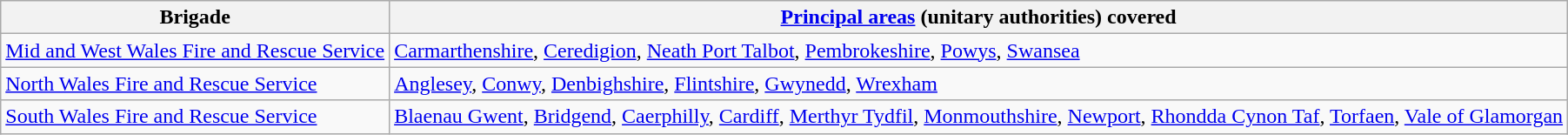<table class="wikitable">
<tr>
<th>Brigade</th>
<th><a href='#'>Principal areas</a> (unitary authorities) covered</th>
</tr>
<tr>
<td><a href='#'>Mid and West Wales Fire and Rescue Service</a></td>
<td><a href='#'>Carmarthenshire</a>, <a href='#'>Ceredigion</a>, <a href='#'>Neath Port Talbot</a>, <a href='#'>Pembrokeshire</a>, <a href='#'>Powys</a>, <a href='#'>Swansea</a></td>
</tr>
<tr>
<td><a href='#'>North Wales Fire and Rescue Service</a></td>
<td><a href='#'>Anglesey</a>, <a href='#'>Conwy</a>, <a href='#'>Denbighshire</a>, <a href='#'>Flintshire</a>, <a href='#'>Gwynedd</a>, <a href='#'>Wrexham</a></td>
</tr>
<tr>
<td><a href='#'>South Wales Fire and Rescue Service</a></td>
<td><a href='#'>Blaenau Gwent</a>, <a href='#'>Bridgend</a>, <a href='#'>Caerphilly</a>, <a href='#'>Cardiff</a>, <a href='#'>Merthyr Tydfil</a>, <a href='#'>Monmouthshire</a>, <a href='#'>Newport</a>, <a href='#'>Rhondda Cynon Taf</a>, <a href='#'>Torfaen</a>, <a href='#'>Vale of Glamorgan</a></td>
</tr>
</table>
